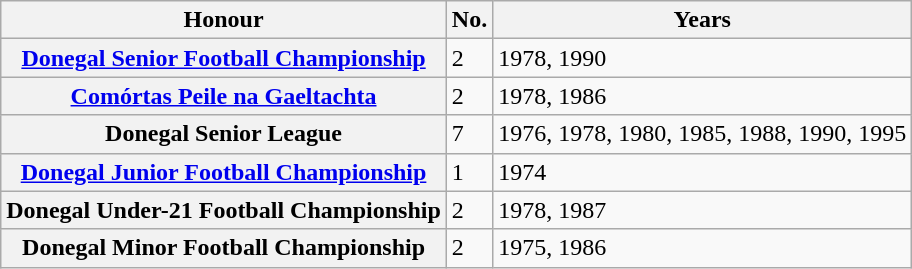<table class="wikitable plainrowheaders">
<tr>
<th scope=col>Honour</th>
<th scope=col>No.</th>
<th scope=col>Years</th>
</tr>
<tr>
<th scope=row><strong><a href='#'>Donegal Senior Football Championship</a></strong></th>
<td>2</td>
<td>1978, 1990</td>
</tr>
<tr>
<th scope=row><strong><a href='#'>Comórtas Peile na Gaeltachta</a></strong></th>
<td>2</td>
<td>1978, 1986</td>
</tr>
<tr>
<th scope=row><strong>Donegal Senior League</strong></th>
<td>7</td>
<td>1976, 1978, 1980, 1985, 1988, 1990, 1995</td>
</tr>
<tr>
<th scope=row><strong><a href='#'>Donegal Junior Football Championship</a></strong></th>
<td>1</td>
<td>1974</td>
</tr>
<tr>
<th scope=row><strong>Donegal Under-21 Football Championship</strong></th>
<td>2</td>
<td>1978, 1987</td>
</tr>
<tr>
<th scope=row><strong>Donegal Minor Football Championship</strong></th>
<td>2</td>
<td>1975, 1986</td>
</tr>
</table>
